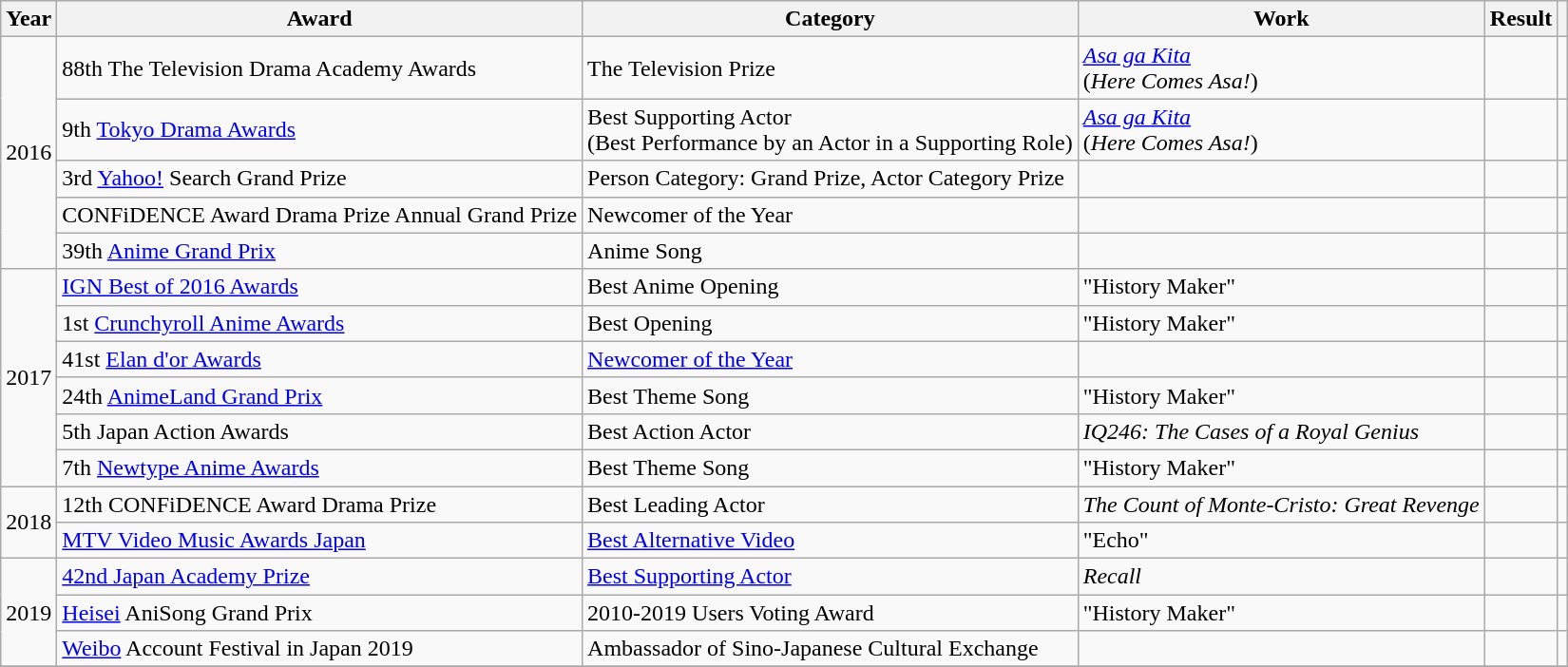<table class="wikitable sortable">
<tr>
<th>Year</th>
<th>Award</th>
<th>Category</th>
<th>Work</th>
<th>Result</th>
<th class="unsortable"></th>
</tr>
<tr>
<td rowspan="5">2016</td>
<td>88th The Television Drama Academy Awards</td>
<td>The Television Prize</td>
<td><em><a href='#'>Asa ga Kita</a></em> <br> (<em>Here Comes Asa!</em>)</td>
<td></td>
<td></td>
</tr>
<tr>
<td>9th <a href='#'>Tokyo Drama Awards</a></td>
<td>Best Supporting Actor<br>(Best Performance by an Actor in a Supporting Role)</td>
<td><em><a href='#'>Asa ga Kita</a></em> <br> (<em>Here Comes Asa!</em>)</td>
<td></td>
<td></td>
</tr>
<tr>
<td>3rd <a href='#'>Yahoo!</a> Search Grand Prize</td>
<td>Person Category: Grand Prize, Actor Category Prize</td>
<td></td>
<td></td>
<td></td>
</tr>
<tr>
<td>CONFiDENCE Award Drama Prize Annual Grand Prize</td>
<td>Newcomer of the Year</td>
<td></td>
<td></td>
<td></td>
</tr>
<tr>
<td>39th <a href='#'>Anime Grand Prix</a></td>
<td>Anime Song</td>
<td></td>
<td></td>
<td></td>
</tr>
<tr>
<td rowspan="6">2017</td>
<td><a href='#'>IGN Best of 2016 Awards</a></td>
<td>Best Anime Opening</td>
<td>"History Maker"</td>
<td></td>
<td></td>
</tr>
<tr>
<td>1st <a href='#'>Crunchyroll Anime Awards</a></td>
<td>Best Opening</td>
<td>"History Maker"</td>
<td></td>
<td></td>
</tr>
<tr>
<td>41st <a href='#'>Elan d'or Awards</a></td>
<td><a href='#'>Newcomer of the Year</a></td>
<td></td>
<td></td>
<td></td>
</tr>
<tr>
<td>24th <a href='#'>AnimeLand Grand Prix</a></td>
<td>Best Theme Song</td>
<td>"History Maker"</td>
<td></td>
<td></td>
</tr>
<tr>
<td>5th Japan Action Awards</td>
<td>Best Action Actor</td>
<td><em>IQ246: The Cases of a Royal Genius</em></td>
<td></td>
<td></td>
</tr>
<tr>
<td>7th <a href='#'>Newtype Anime Awards</a></td>
<td>Best Theme Song</td>
<td>"History Maker"</td>
<td></td>
<td></td>
</tr>
<tr>
<td rowspan="2">2018</td>
<td>12th CONFiDENCE Award Drama Prize</td>
<td>Best Leading Actor</td>
<td><em>The Count of Monte-Cristo: Great Revenge</em></td>
<td></td>
<td></td>
</tr>
<tr>
<td><a href='#'>MTV Video Music Awards Japan</a></td>
<td><a href='#'>Best Alternative Video</a></td>
<td>"Echo"</td>
<td></td>
<td></td>
</tr>
<tr>
<td rowspan="3">2019</td>
<td><a href='#'>42nd Japan Academy Prize</a></td>
<td><a href='#'>Best Supporting Actor</a></td>
<td><em>Recall</em></td>
<td></td>
<td></td>
</tr>
<tr>
<td><a href='#'>Heisei</a> AniSong Grand Prix</td>
<td>2010-2019 Users Voting Award</td>
<td>"History Maker"</td>
<td></td>
<td></td>
</tr>
<tr>
<td><a href='#'>Weibo</a> Account Festival in Japan 2019</td>
<td>Ambassador of Sino-Japanese Cultural Exchange</td>
<td></td>
<td></td>
<td></td>
</tr>
<tr>
</tr>
</table>
